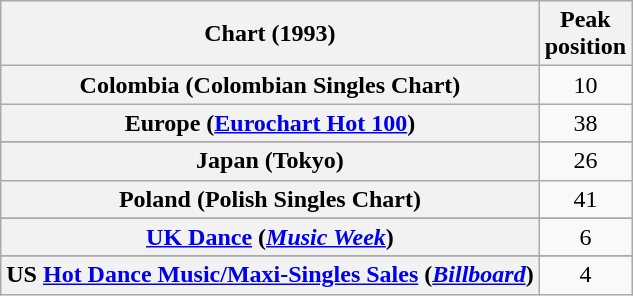<table class="wikitable sortable plainrowheaders">
<tr>
<th>Chart (1993)</th>
<th>Peak<br>position</th>
</tr>
<tr>
<th scope="row">Colombia (Colombian Singles Chart)</th>
<td align="center">10</td>
</tr>
<tr>
<th scope="row">Europe (<a href='#'>Eurochart Hot 100</a>)</th>
<td align="center">38</td>
</tr>
<tr>
</tr>
<tr>
<th scope="row">Japan (Tokyo)</th>
<td align="center">26</td>
</tr>
<tr>
<th scope="row">Poland (Polish Singles Chart)</th>
<td align="center">41</td>
</tr>
<tr>
</tr>
<tr>
<th scope="row"><a href='#'>UK Dance</a> (<em><a href='#'>Music Week</a></em>)</th>
<td align="center">6</td>
</tr>
<tr>
</tr>
<tr>
</tr>
<tr>
<th scope="row">US <a href='#'>Hot Dance Music/Maxi-Singles Sales</a> (<em><a href='#'>Billboard</a></em>)</th>
<td align="center">4</td>
</tr>
</table>
